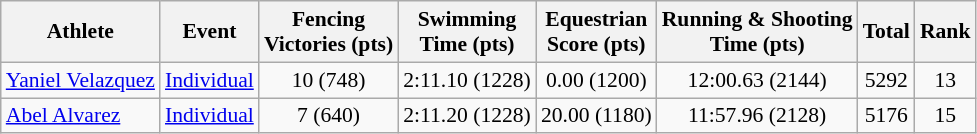<table class="wikitable" style="font-size:90%">
<tr>
<th>Athlete</th>
<th>Event</th>
<th>Fencing<br>Victories (pts)</th>
<th>Swimming<br>Time (pts)</th>
<th>Equestrian<br>Score (pts)</th>
<th>Running & Shooting<br>Time (pts)</th>
<th>Total</th>
<th>Rank</th>
</tr>
<tr>
<td><a href='#'>Yaniel Velazquez</a></td>
<td><a href='#'>Individual</a></td>
<td align=center>10 (748)</td>
<td align=center>2:11.10 (1228)</td>
<td align=center>0.00 (1200)</td>
<td align=center>12:00.63 (2144)</td>
<td align=center>5292</td>
<td align=center>13</td>
</tr>
<tr>
<td><a href='#'>Abel Alvarez</a></td>
<td><a href='#'>Individual</a></td>
<td align=center>7 (640)</td>
<td align=center>2:11.20 (1228)</td>
<td align=center>20.00 (1180)</td>
<td align=center>11:57.96 (2128)</td>
<td align=center>5176</td>
<td align=center>15</td>
</tr>
</table>
